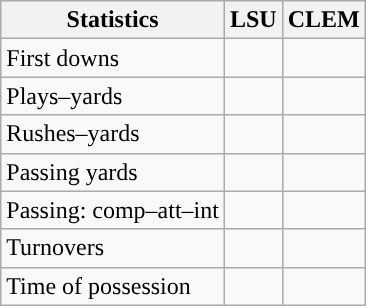<table class="wikitable" style="float:left">
<tr>
<th>Statistics</th>
<th>LSU</th>
<th>CLEM</th>
</tr>
<tr>
<td>First downs</td>
<td></td>
<td></td>
</tr>
<tr>
<td>Plays–yards</td>
<td></td>
<td></td>
</tr>
<tr>
<td>Rushes–yards</td>
<td></td>
<td></td>
</tr>
<tr>
<td>Passing yards</td>
<td></td>
<td></td>
</tr>
<tr>
<td>Passing: comp–att–int</td>
<td></td>
<td></td>
</tr>
<tr>
<td>Turnovers</td>
<td></td>
<td></td>
</tr>
<tr>
<td>Time of possession</td>
<td></td>
<td></td>
</tr>
</table>
